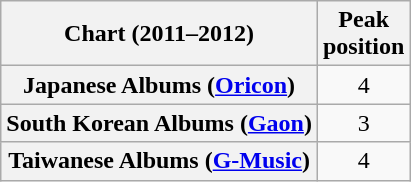<table class="wikitable plainrowheaders sortable" style="text-align:center;">
<tr>
<th scope="col">Chart (2011–2012)</th>
<th scope="col">Peak<br>position</th>
</tr>
<tr>
<th scope="row">Japanese Albums (<a href='#'>Oricon</a>)</th>
<td>4</td>
</tr>
<tr>
<th scope="row">South Korean Albums (<a href='#'>Gaon</a>)</th>
<td>3</td>
</tr>
<tr>
<th scope="row">Taiwanese Albums (<a href='#'>G-Music</a>)</th>
<td>4</td>
</tr>
</table>
